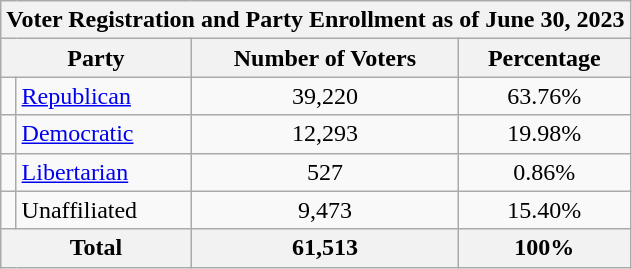<table class=wikitable>
<tr>
<th colspan = 6>Voter Registration and Party Enrollment as of June 30, 2023</th>
</tr>
<tr>
<th colspan = 2>Party</th>
<th>Number of Voters</th>
<th>Percentage</th>
</tr>
<tr>
<td></td>
<td><a href='#'>Republican</a></td>
<td align = center>39,220</td>
<td align = center>63.76%</td>
</tr>
<tr>
<td></td>
<td><a href='#'>Democratic</a></td>
<td align = center>12,293</td>
<td align = center>19.98%</td>
</tr>
<tr>
<td></td>
<td><a href='#'>Libertarian</a></td>
<td align = center>527</td>
<td align = center>0.86%</td>
</tr>
<tr>
<td></td>
<td>Unaffiliated</td>
<td align = center>9,473</td>
<td align = center>15.40%</td>
</tr>
<tr>
<th colspan = 2>Total</th>
<th align = center>61,513</th>
<th align = center>100%</th>
</tr>
</table>
